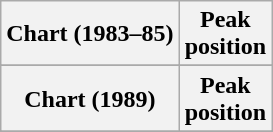<table class="wikitable sortable plainrowheaders" style="text-align:center">
<tr>
<th scope="col">Chart (1983–85)</th>
<th scope="col">Peak<br> position</th>
</tr>
<tr>
</tr>
<tr>
</tr>
<tr>
<th scope="col">Chart (1989)</th>
<th scope="col">Peak<br> position</th>
</tr>
<tr>
</tr>
<tr>
</tr>
</table>
